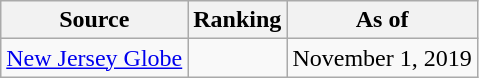<table class="wikitable" style="text-align:center">
<tr>
<th>Source</th>
<th>Ranking</th>
<th>As of</th>
</tr>
<tr>
<td align=left><a href='#'>New Jersey Globe</a></td>
<td></td>
<td>November 1, 2019</td>
</tr>
</table>
